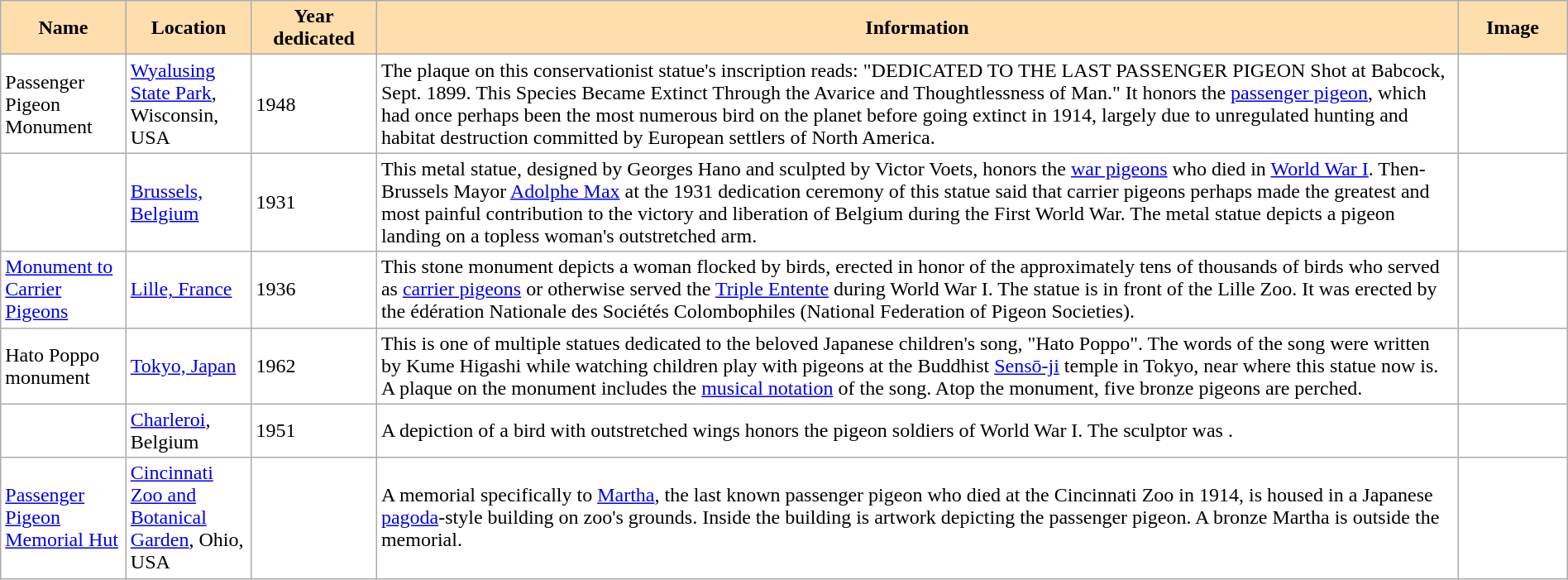<table class="wikitable sortable"  style="width:100%; background:#fff;">
<tr>
<th width="8%" align="left" style="background:#ffdead;">Name</th>
<th width="8%" align="left" style="background:#ffdead;">Location</th>
<th width="8%" align="left" style="background:#ffdead;">Year dedicated</th>
<th width="69%" align="left" style="background:#ffdead;">Information</th>
<th width="7%" align="center" style="background:#ffdead;" class="unsortable">Image</th>
</tr>
<tr>
<td>Passenger Pigeon Monument</td>
<td><a href='#'>Wyalusing State Park</a>, Wisconsin, USA</td>
<td>1948</td>
<td>The plaque on this conservationist statue's inscription reads: "DEDICATED TO THE LAST PASSENGER PIGEON Shot at Babcock, Sept. 1899. This Species Became Extinct Through the Avarice and Thoughtlessness of Man." It honors the <a href='#'>passenger pigeon</a>, which had once perhaps been the most numerous bird on the planet before going extinct in 1914, largely due to unregulated hunting and habitat destruction committed by European settlers of North America.</td>
<td></td>
</tr>
<tr>
<td></td>
<td><a href='#'>Brussels, Belgium</a></td>
<td>1931</td>
<td>This metal statue, designed by Georges Hano and sculpted by Victor Voets, honors the <a href='#'>war pigeons</a> who died in <a href='#'>World War I</a>. Then-Brussels Mayor <a href='#'>Adolphe Max</a> at the 1931 dedication ceremony of this statue said that carrier pigeons perhaps made the greatest and most painful contribution to the victory and liberation of Belgium during the First World War. The metal statue depicts a pigeon landing on a topless woman's outstretched arm.</td>
<td></td>
</tr>
<tr>
<td><a href='#'>Monument to Carrier Pigeons</a></td>
<td><a href='#'>Lille, France</a></td>
<td>1936</td>
<td>This stone monument depicts a woman flocked by birds, erected in honor of the approximately tens of thousands of birds who served as <a href='#'>carrier pigeons</a> or otherwise served the <a href='#'>Triple Entente</a> during World War I. The statue is in front of the Lille Zoo. It was erected by the édération Nationale des Sociétés Colombophiles (National Federation of Pigeon Societies).</td>
<td></td>
</tr>
<tr>
<td>Hato Poppo monument</td>
<td><a href='#'>Tokyo, Japan</a></td>
<td>1962</td>
<td>This is one of multiple statues dedicated to the beloved Japanese children's song, "Hato Poppo". The words of the song were written by Kume Higashi while watching children play with pigeons at the Buddhist <a href='#'>Sensō-ji</a> temple in Tokyo, near where this statue now is. A plaque on the monument includes the <a href='#'>musical notation</a> of the song. Atop the monument, five bronze pigeons are perched.</td>
<td></td>
</tr>
<tr>
<td></td>
<td><a href='#'>Charleroi</a>, Belgium</td>
<td>1951</td>
<td>A depiction of a bird with outstretched wings honors the pigeon soldiers of World War I. The sculptor was .</td>
<td></td>
</tr>
<tr>
<td><a href='#'>Passenger Pigeon Memorial Hut</a></td>
<td><a href='#'>Cincinnati Zoo and Botanical Garden</a>, Ohio, USA</td>
<td></td>
<td>A memorial specifically to <a href='#'>Martha</a>, the last known passenger pigeon who died at the Cincinnati Zoo in 1914, is housed in a Japanese <a href='#'>pagoda</a>-style building on zoo's grounds. Inside the building is artwork depicting the passenger pigeon. A bronze Martha is outside the memorial.</td>
<td></td>
</tr>
</table>
